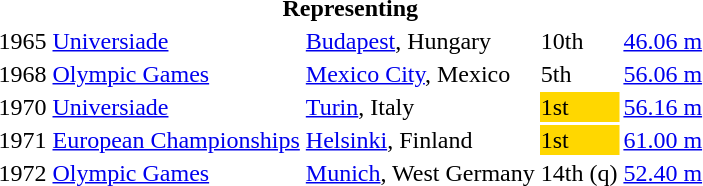<table>
<tr>
<th colspan="5">Representing </th>
</tr>
<tr>
<td>1965</td>
<td><a href='#'>Universiade</a></td>
<td><a href='#'>Budapest</a>, Hungary</td>
<td>10th</td>
<td><a href='#'>46.06 m</a></td>
</tr>
<tr>
<td>1968</td>
<td><a href='#'>Olympic Games</a></td>
<td><a href='#'>Mexico City</a>, Mexico</td>
<td>5th</td>
<td><a href='#'>56.06 m</a></td>
</tr>
<tr>
<td>1970</td>
<td><a href='#'>Universiade</a></td>
<td><a href='#'>Turin</a>, Italy</td>
<td bgcolor="gold">1st</td>
<td><a href='#'>56.16 m</a></td>
</tr>
<tr>
<td>1971</td>
<td><a href='#'>European Championships</a></td>
<td><a href='#'>Helsinki</a>, Finland</td>
<td bgcolor="gold">1st</td>
<td><a href='#'>61.00 m</a></td>
</tr>
<tr>
<td>1972</td>
<td><a href='#'>Olympic Games</a></td>
<td><a href='#'>Munich</a>, West Germany</td>
<td>14th (q)</td>
<td><a href='#'>52.40 m</a></td>
</tr>
</table>
